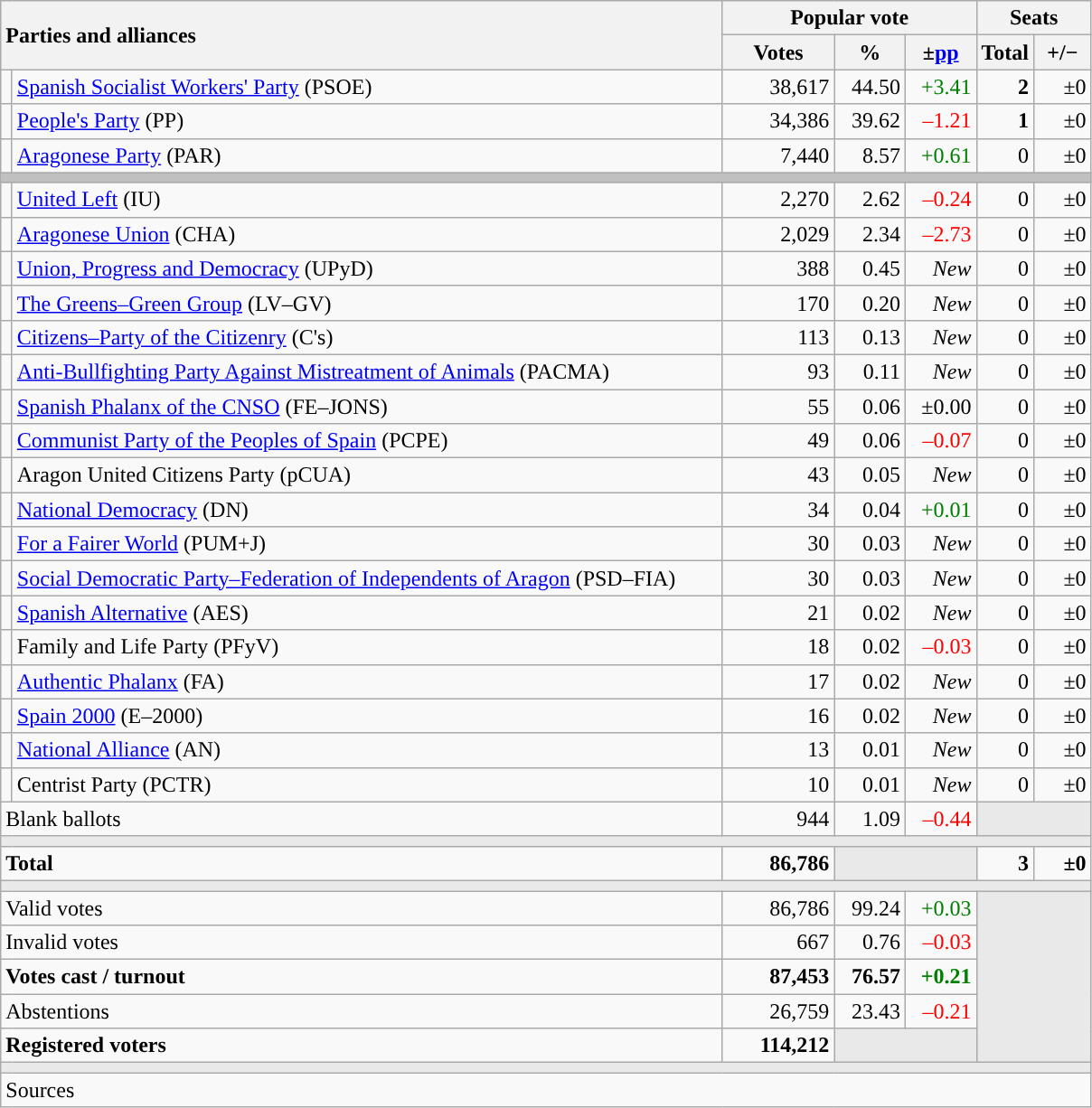<table class="wikitable" style="text-align:right;">
<tr>
<th style="text-align:left;" rowspan="2" colspan="2" width="525">Parties and alliances</th>
<th colspan="3">Popular vote</th>
<th colspan="2">Seats</th>
</tr>
<tr>
<th width="75">Votes</th>
<th width="45">%</th>
<th width="45">±<a href='#'>pp</a></th>
<th width="35">Total</th>
<th width="35">+/−</th>
</tr>
<tr>
<td width="1" style="color:inherit;background:"></td>
<td align="left"><a href='#'>Spanish Socialist Workers' Party</a> (PSOE)</td>
<td>38,617</td>
<td>44.50</td>
<td style="color:green;">+3.41</td>
<td><strong>2</strong></td>
<td>±0</td>
</tr>
<tr>
<td style="color:inherit;background:"></td>
<td align="left"><a href='#'>People's Party</a> (PP)</td>
<td>34,386</td>
<td>39.62</td>
<td style="color:red;">–1.21</td>
<td><strong>1</strong></td>
<td>±0</td>
</tr>
<tr>
<td style="color:inherit;background:"></td>
<td align="left"><a href='#'>Aragonese Party</a> (PAR)</td>
<td>7,440</td>
<td>8.57</td>
<td style="color:green;">+0.61</td>
<td>0</td>
<td>±0</td>
</tr>
<tr>
<td colspan="7" bgcolor="#C0C0C0"></td>
</tr>
<tr>
<td style="color:inherit;background:"></td>
<td align="left"><a href='#'>United Left</a> (IU)</td>
<td>2,270</td>
<td>2.62</td>
<td style="color:red;">–0.24</td>
<td>0</td>
<td>±0</td>
</tr>
<tr>
<td style="color:inherit;background:"></td>
<td align="left"><a href='#'>Aragonese Union</a> (CHA)</td>
<td>2,029</td>
<td>2.34</td>
<td style="color:red;">–2.73</td>
<td>0</td>
<td>±0</td>
</tr>
<tr>
<td style="color:inherit;background:"></td>
<td align="left"><a href='#'>Union, Progress and Democracy</a> (UPyD)</td>
<td>388</td>
<td>0.45</td>
<td><em>New</em></td>
<td>0</td>
<td>±0</td>
</tr>
<tr>
<td style="color:inherit;background:"></td>
<td align="left"><a href='#'>The Greens–Green Group</a> (LV–GV)</td>
<td>170</td>
<td>0.20</td>
<td><em>New</em></td>
<td>0</td>
<td>±0</td>
</tr>
<tr>
<td style="color:inherit;background:"></td>
<td align="left"><a href='#'>Citizens–Party of the Citizenry</a> (C's)</td>
<td>113</td>
<td>0.13</td>
<td><em>New</em></td>
<td>0</td>
<td>±0</td>
</tr>
<tr>
<td style="color:inherit;background:"></td>
<td align="left"><a href='#'>Anti-Bullfighting Party Against Mistreatment of Animals</a> (PACMA)</td>
<td>93</td>
<td>0.11</td>
<td><em>New</em></td>
<td>0</td>
<td>±0</td>
</tr>
<tr>
<td style="color:inherit;background:"></td>
<td align="left"><a href='#'>Spanish Phalanx of the CNSO</a> (FE–JONS)</td>
<td>55</td>
<td>0.06</td>
<td>±0.00</td>
<td>0</td>
<td>±0</td>
</tr>
<tr>
<td style="color:inherit;background:"></td>
<td align="left"><a href='#'>Communist Party of the Peoples of Spain</a> (PCPE)</td>
<td>49</td>
<td>0.06</td>
<td style="color:red;">–0.07</td>
<td>0</td>
<td>±0</td>
</tr>
<tr>
<td style="color:inherit;background:"></td>
<td align="left">Aragon United Citizens Party (pCUA)</td>
<td>43</td>
<td>0.05</td>
<td><em>New</em></td>
<td>0</td>
<td>±0</td>
</tr>
<tr>
<td style="color:inherit;background:"></td>
<td align="left"><a href='#'>National Democracy</a> (DN)</td>
<td>34</td>
<td>0.04</td>
<td style="color:green;">+0.01</td>
<td>0</td>
<td>±0</td>
</tr>
<tr>
<td style="color:inherit;background:"></td>
<td align="left"><a href='#'>For a Fairer World</a> (PUM+J)</td>
<td>30</td>
<td>0.03</td>
<td><em>New</em></td>
<td>0</td>
<td>±0</td>
</tr>
<tr>
<td style="color:inherit;background:"></td>
<td align="left"><a href='#'>Social Democratic Party–Federation of Independents of Aragon</a> (PSD–FIA)</td>
<td>30</td>
<td>0.03</td>
<td><em>New</em></td>
<td>0</td>
<td>±0</td>
</tr>
<tr>
<td style="color:inherit;background:"></td>
<td align="left"><a href='#'>Spanish Alternative</a> (AES)</td>
<td>21</td>
<td>0.02</td>
<td><em>New</em></td>
<td>0</td>
<td>±0</td>
</tr>
<tr>
<td style="color:inherit;background:"></td>
<td align="left">Family and Life Party (PFyV)</td>
<td>18</td>
<td>0.02</td>
<td style="color:red;">–0.03</td>
<td>0</td>
<td>±0</td>
</tr>
<tr>
<td style="color:inherit;background:"></td>
<td align="left"><a href='#'>Authentic Phalanx</a> (FA)</td>
<td>17</td>
<td>0.02</td>
<td><em>New</em></td>
<td>0</td>
<td>±0</td>
</tr>
<tr>
<td style="color:inherit;background:"></td>
<td align="left"><a href='#'>Spain 2000</a> (E–2000)</td>
<td>16</td>
<td>0.02</td>
<td><em>New</em></td>
<td>0</td>
<td>±0</td>
</tr>
<tr>
<td style="color:inherit;background:"></td>
<td align="left"><a href='#'>National Alliance</a> (AN)</td>
<td>13</td>
<td>0.01</td>
<td><em>New</em></td>
<td>0</td>
<td>±0</td>
</tr>
<tr>
<td style="color:inherit;background:"></td>
<td align="left">Centrist Party (PCTR)</td>
<td>10</td>
<td>0.01</td>
<td><em>New</em></td>
<td>0</td>
<td>±0</td>
</tr>
<tr>
<td align="left" colspan="2">Blank ballots</td>
<td>944</td>
<td>1.09</td>
<td style="color:red;">–0.44</td>
<td bgcolor="#E9E9E9" colspan="2"></td>
</tr>
<tr>
<td colspan="7" bgcolor="#E9E9E9"></td>
</tr>
<tr style="font-weight:bold;">
<td align="left" colspan="2">Total</td>
<td>86,786</td>
<td bgcolor="#E9E9E9" colspan="2"></td>
<td>3</td>
<td>±0</td>
</tr>
<tr>
<td colspan="7" bgcolor="#E9E9E9"></td>
</tr>
<tr>
<td align="left" colspan="2">Valid votes</td>
<td>86,786</td>
<td>99.24</td>
<td style="color:green;">+0.03</td>
<td bgcolor="#E9E9E9" colspan="2" rowspan="5"></td>
</tr>
<tr>
<td align="left" colspan="2">Invalid votes</td>
<td>667</td>
<td>0.76</td>
<td style="color:red;">–0.03</td>
</tr>
<tr style="font-weight:bold;">
<td align="left" colspan="2">Votes cast / turnout</td>
<td>87,453</td>
<td>76.57</td>
<td style="color:green;">+0.21</td>
</tr>
<tr>
<td align="left" colspan="2">Abstentions</td>
<td>26,759</td>
<td>23.43</td>
<td style="color:red;">–0.21</td>
</tr>
<tr style="font-weight:bold;">
<td align="left" colspan="2">Registered voters</td>
<td>114,212</td>
<td bgcolor="#E9E9E9" colspan="2"></td>
</tr>
<tr>
<td colspan="7" bgcolor="#E9E9E9"></td>
</tr>
<tr>
<td align="left" colspan="7">Sources</td>
</tr>
</table>
